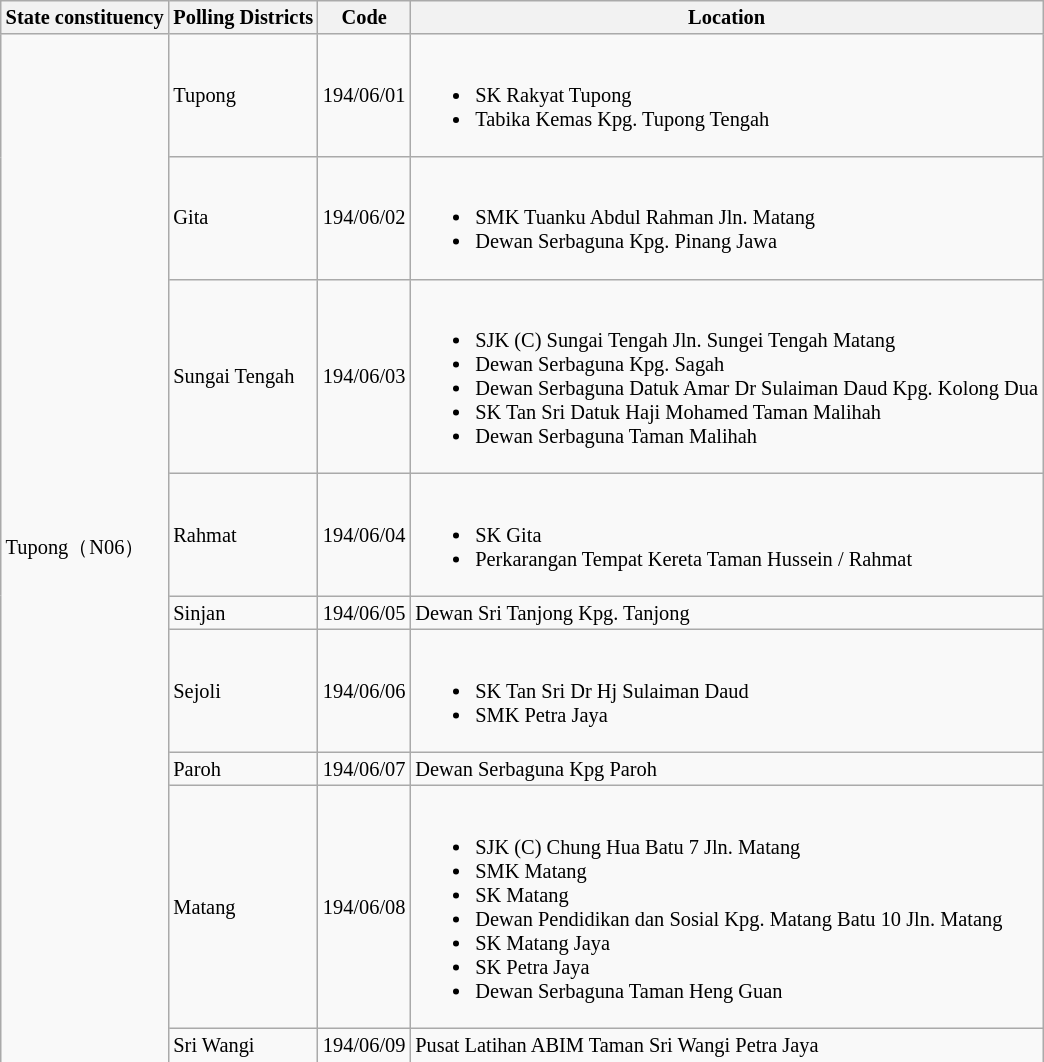<table class="wikitable sortable mw-collapsible" style="white-space:nowrap;font-size:85%">
<tr>
<th>State constituency</th>
<th>Polling Districts</th>
<th>Code</th>
<th>Location</th>
</tr>
<tr>
<td rowspan="9">Tupong（N06）</td>
<td>Tupong</td>
<td>194/06/01</td>
<td><br><ul><li>SK Rakyat Tupong</li><li>Tabika Kemas Kpg. Tupong Tengah</li></ul></td>
</tr>
<tr>
<td>Gita</td>
<td>194/06/02</td>
<td><br><ul><li>SMK Tuanku Abdul Rahman Jln. Matang</li><li>Dewan Serbaguna Kpg. Pinang Jawa</li></ul></td>
</tr>
<tr>
<td>Sungai Tengah</td>
<td>194/06/03</td>
<td><br><ul><li>SJK (C) Sungai Tengah Jln. Sungei Tengah Matang</li><li>Dewan Serbaguna Kpg. Sagah</li><li>Dewan Serbaguna Datuk Amar Dr Sulaiman Daud Kpg. Kolong Dua</li><li>SK Tan Sri Datuk Haji Mohamed Taman Malihah</li><li>Dewan Serbaguna Taman Malihah</li></ul></td>
</tr>
<tr>
<td>Rahmat</td>
<td>194/06/04</td>
<td><br><ul><li>SK Gita</li><li>Perkarangan Tempat Kereta Taman Hussein / Rahmat</li></ul></td>
</tr>
<tr>
<td>Sinjan</td>
<td>194/06/05</td>
<td>Dewan Sri Tanjong Kpg. Tanjong</td>
</tr>
<tr>
<td>Sejoli</td>
<td>194/06/06</td>
<td><br><ul><li>SK Tan Sri Dr Hj Sulaiman Daud</li><li>SMK Petra Jaya</li></ul></td>
</tr>
<tr>
<td>Paroh</td>
<td>194/06/07</td>
<td>Dewan Serbaguna Kpg Paroh</td>
</tr>
<tr>
<td>Matang</td>
<td>194/06/08</td>
<td><br><ul><li>SJK (C) Chung Hua Batu 7 Jln. Matang</li><li>SMK Matang</li><li>SK Matang</li><li>Dewan Pendidikan dan Sosial Kpg. Matang Batu 10 Jln. Matang</li><li>SK Matang Jaya</li><li>SK Petra Jaya</li><li>Dewan Serbaguna Taman Heng Guan</li></ul></td>
</tr>
<tr>
<td>Sri Wangi</td>
<td>194/06/09</td>
<td>Pusat Latihan ABIM Taman Sri Wangi Petra Jaya</td>
</tr>
<tr>
</tr>
</table>
